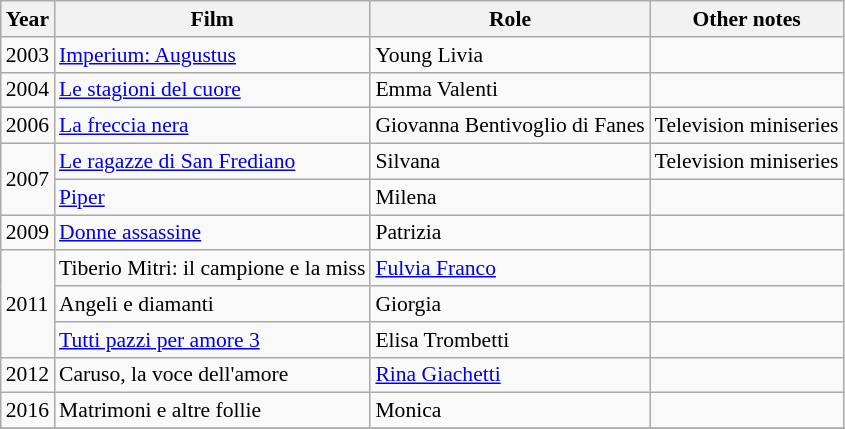<table class="wikitable" style="font-size: 90%;">
<tr>
<th>Year</th>
<th>Film</th>
<th>Role</th>
<th>Other notes</th>
</tr>
<tr>
<td rowspan="1">2003</td>
<td><a href='#'>Imperium: Augustus</a></td>
<td>Young Livia</td>
<td></td>
</tr>
<tr>
<td rowspan="1">2004</td>
<td><a href='#'>Le stagioni del cuore</a></td>
<td>Emma Valenti</td>
<td></td>
</tr>
<tr>
<td rowspan="1">2006</td>
<td><a href='#'>La freccia nera</a></td>
<td>Giovanna Bentivoglio di Fanes</td>
<td>Television miniseries</td>
</tr>
<tr>
<td rowspan="2">2007</td>
<td><a href='#'>Le ragazze di San Frediano</a></td>
<td>Silvana</td>
<td>Television miniseries</td>
</tr>
<tr>
<td><a href='#'>Piper</a></td>
<td>Milena</td>
<td></td>
</tr>
<tr>
<td rowspan="1">2009</td>
<td><a href='#'>Donne assassine</a></td>
<td>Patrizia</td>
<td></td>
</tr>
<tr>
<td rowspan="3">2011</td>
<td>Tiberio Mitri: il campione e la miss</td>
<td><a href='#'>Fulvia Franco</a></td>
<td></td>
</tr>
<tr>
<td>Angeli e diamanti</td>
<td>Giorgia</td>
<td></td>
</tr>
<tr>
<td><a href='#'>Tutti pazzi per amore 3</a></td>
<td>Elisa Trombetti</td>
<td></td>
</tr>
<tr>
<td rowspan="1">2012</td>
<td>Caruso, la voce dell'amore</td>
<td><a href='#'>Rina Giachetti</a></td>
<td></td>
</tr>
<tr>
<td rowspan="1">2016</td>
<td>Matrimoni e altre follie</td>
<td>Monica</td>
<td></td>
</tr>
<tr>
</tr>
</table>
